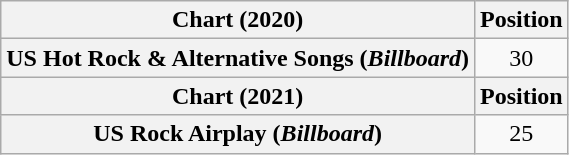<table class="wikitable plainrowheaders" style="text-align:center">
<tr>
<th scope="col">Chart (2020)</th>
<th scope="col">Position</th>
</tr>
<tr>
<th scope="row">US Hot Rock & Alternative Songs (<em>Billboard</em>)</th>
<td>30</td>
</tr>
<tr>
<th scope="col">Chart (2021)</th>
<th scope="col">Position</th>
</tr>
<tr>
<th scope="row">US Rock Airplay (<em>Billboard</em>)</th>
<td>25</td>
</tr>
</table>
